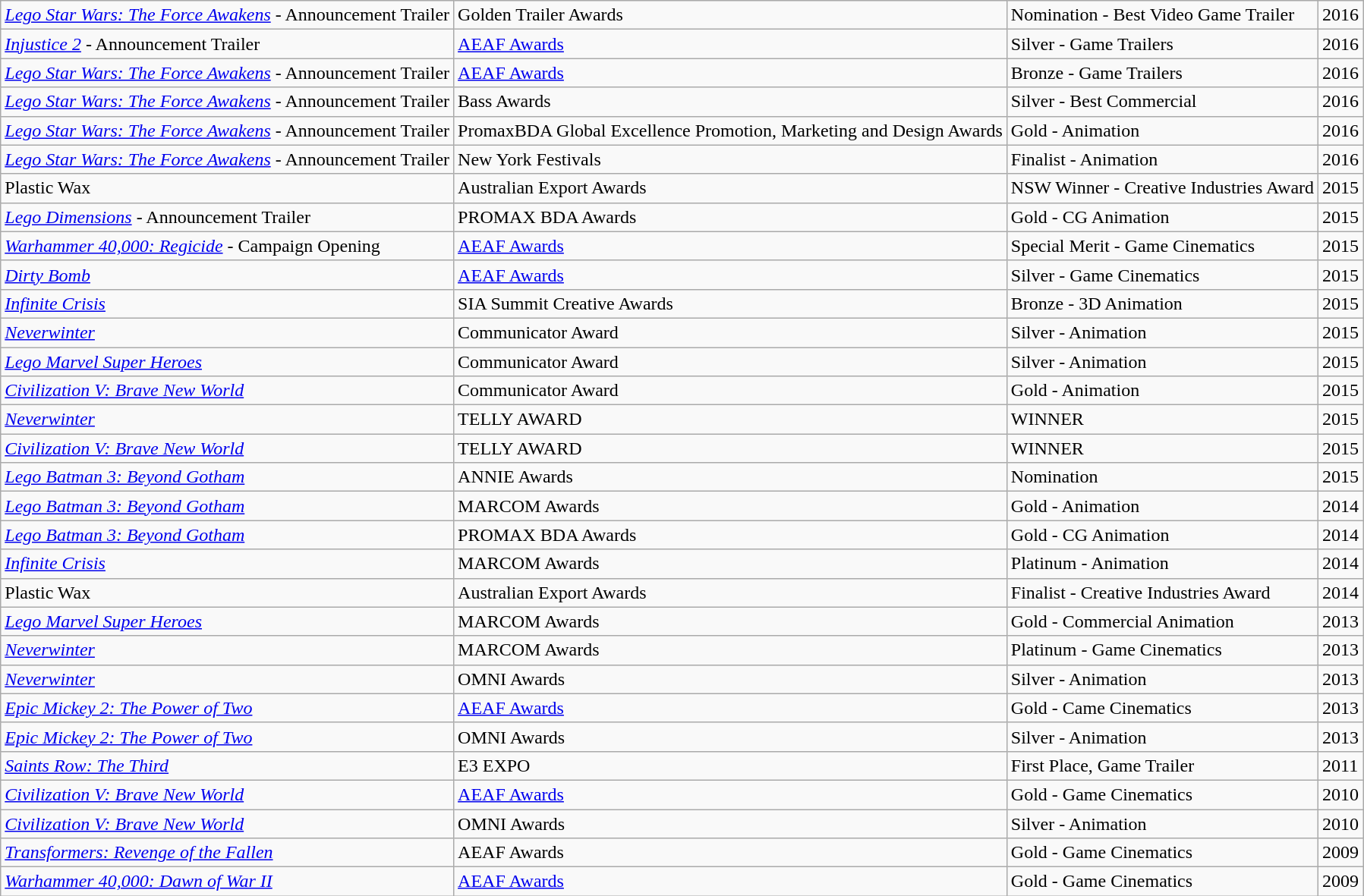<table class="wikitable">
<tr>
<td><em><a href='#'>Lego Star Wars: The Force Awakens</a></em> - Announcement Trailer</td>
<td>Golden Trailer Awards</td>
<td>Nomination - Best Video Game Trailer</td>
<td>2016</td>
</tr>
<tr>
<td><em><a href='#'>Injustice 2</a></em> - Announcement Trailer</td>
<td><a href='#'>AEAF Awards</a></td>
<td>Silver - Game Trailers</td>
<td>2016</td>
</tr>
<tr>
<td><em><a href='#'>Lego Star Wars: The Force Awakens</a></em> - Announcement Trailer</td>
<td><a href='#'>AEAF Awards</a></td>
<td>Bronze - Game Trailers</td>
<td>2016</td>
</tr>
<tr>
<td><em><a href='#'>Lego Star Wars: The Force Awakens</a></em> - Announcement Trailer</td>
<td>Bass Awards</td>
<td>Silver - Best Commercial</td>
<td>2016</td>
</tr>
<tr>
<td><em><a href='#'>Lego Star Wars: The Force Awakens</a></em> - Announcement Trailer</td>
<td>PromaxBDA Global Excellence Promotion, Marketing and Design Awards</td>
<td>Gold - Animation</td>
<td>2016</td>
</tr>
<tr>
<td><em><a href='#'>Lego Star Wars: The Force Awakens</a></em> - Announcement Trailer</td>
<td>New York Festivals</td>
<td>Finalist - Animation</td>
<td>2016</td>
</tr>
<tr>
<td>Plastic Wax</td>
<td>Australian Export Awards</td>
<td>NSW Winner - Creative Industries Award</td>
<td>2015</td>
</tr>
<tr>
<td><em><a href='#'>Lego Dimensions</a></em> - Announcement Trailer</td>
<td>PROMAX BDA Awards</td>
<td>Gold - CG Animation</td>
<td>2015</td>
</tr>
<tr>
<td><em><a href='#'>Warhammer 40,000: Regicide</a></em> - Campaign Opening</td>
<td><a href='#'>AEAF Awards</a></td>
<td>Special Merit - Game Cinematics</td>
<td>2015</td>
</tr>
<tr>
<td><em><a href='#'>Dirty Bomb</a></em></td>
<td><a href='#'>AEAF Awards</a></td>
<td>Silver - Game Cinematics</td>
<td>2015</td>
</tr>
<tr>
<td><em><a href='#'>Infinite Crisis</a></em></td>
<td>SIA Summit Creative Awards</td>
<td>Bronze - 3D Animation</td>
<td>2015</td>
</tr>
<tr>
<td><em><a href='#'>Neverwinter</a></em></td>
<td>Communicator Award</td>
<td>Silver - Animation</td>
<td>2015</td>
</tr>
<tr>
<td><em><a href='#'>Lego Marvel Super Heroes</a></em></td>
<td>Communicator Award</td>
<td>Silver - Animation</td>
<td>2015</td>
</tr>
<tr>
<td><em><a href='#'>Civilization V: Brave New World</a></em></td>
<td>Communicator Award</td>
<td>Gold - Animation</td>
<td>2015</td>
</tr>
<tr>
<td><em><a href='#'>Neverwinter</a></em></td>
<td>TELLY AWARD</td>
<td>WINNER</td>
<td>2015</td>
</tr>
<tr>
<td><em><a href='#'>Civilization V: Brave New World</a></em></td>
<td>TELLY AWARD</td>
<td>WINNER</td>
<td>2015</td>
</tr>
<tr>
<td><em><a href='#'>Lego Batman 3: Beyond Gotham</a></em></td>
<td>ANNIE Awards</td>
<td>Nomination</td>
<td>2015</td>
</tr>
<tr>
<td><em><a href='#'>Lego Batman 3: Beyond Gotham</a></em></td>
<td>MARCOM Awards</td>
<td>Gold - Animation</td>
<td>2014</td>
</tr>
<tr>
<td><em><a href='#'>Lego Batman 3: Beyond Gotham</a></em></td>
<td>PROMAX BDA Awards</td>
<td>Gold - CG Animation</td>
<td>2014</td>
</tr>
<tr>
<td><em><a href='#'>Infinite Crisis</a></em></td>
<td>MARCOM Awards</td>
<td>Platinum - Animation</td>
<td>2014</td>
</tr>
<tr>
<td>Plastic Wax</td>
<td>Australian Export Awards</td>
<td>Finalist - Creative Industries Award</td>
<td>2014</td>
</tr>
<tr>
<td><em><a href='#'>Lego Marvel Super Heroes</a></em></td>
<td>MARCOM Awards</td>
<td>Gold - Commercial Animation</td>
<td>2013</td>
</tr>
<tr>
<td><em><a href='#'>Neverwinter</a></em></td>
<td>MARCOM Awards</td>
<td>Platinum - Game Cinematics</td>
<td>2013</td>
</tr>
<tr>
<td><em><a href='#'>Neverwinter</a></em></td>
<td>OMNI Awards</td>
<td>Silver - Animation</td>
<td>2013</td>
</tr>
<tr>
<td><em><a href='#'>Epic Mickey 2: The Power of Two</a></em></td>
<td><a href='#'>AEAF Awards</a></td>
<td>Gold - Came Cinematics</td>
<td>2013</td>
</tr>
<tr>
<td><em><a href='#'>Epic Mickey 2: The Power of Two</a></em></td>
<td>OMNI Awards</td>
<td>Silver - Animation</td>
<td>2013</td>
</tr>
<tr>
<td><em><a href='#'>Saints Row: The Third</a></em></td>
<td>E3 EXPO</td>
<td>First Place, Game Trailer</td>
<td>2011</td>
</tr>
<tr>
<td><em><a href='#'>Civilization V: Brave New World</a></em></td>
<td><a href='#'>AEAF Awards</a></td>
<td>Gold - Game Cinematics</td>
<td>2010</td>
</tr>
<tr>
<td><em><a href='#'>Civilization V: Brave New World</a></em></td>
<td>OMNI Awards</td>
<td>Silver - Animation</td>
<td>2010</td>
</tr>
<tr>
<td><em><a href='#'>Transformers: Revenge of the Fallen</a></em></td>
<td>AEAF Awards</td>
<td>Gold - Game Cinematics</td>
<td>2009</td>
</tr>
<tr>
<td><em><a href='#'>Warhammer 40,000: Dawn of War II</a></em></td>
<td><a href='#'>AEAF Awards</a></td>
<td>Gold - Game Cinematics</td>
<td>2009</td>
</tr>
</table>
